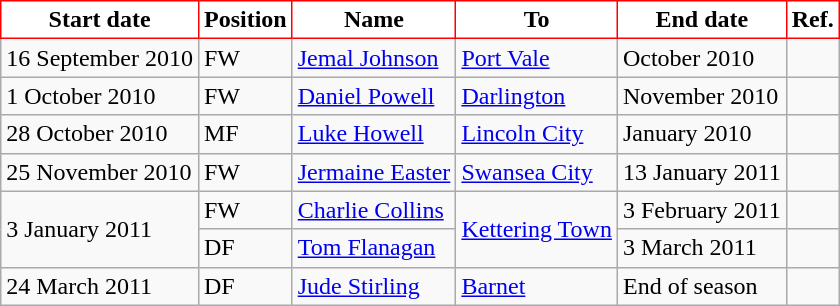<table class="wikitable">
<tr>
<th style="background:#FFFFFF; color:black; border:1px solid red;">Start date</th>
<th style="background:#FFFFFF; color:black; border:1px solid red;">Position</th>
<th style="background:#FFFFFF; color:black; border:1px solid red;">Name</th>
<th style="background:#FFFFFF; color:black; border:1px solid red;">To</th>
<th style="background:#FFFFFF; color:black; border:1px solid red;">End date</th>
<th style="background:#FFFFFF; color:black; border:1px solid red;">Ref.</th>
</tr>
<tr>
<td>16 September 2010</td>
<td>FW</td>
<td> <a href='#'>Jemal Johnson</a></td>
<td><a href='#'>Port Vale</a></td>
<td>October 2010</td>
<td></td>
</tr>
<tr>
<td>1 October 2010</td>
<td>FW</td>
<td> <a href='#'>Daniel Powell</a></td>
<td><a href='#'>Darlington</a></td>
<td>November 2010</td>
<td></td>
</tr>
<tr>
<td>28 October 2010</td>
<td>MF</td>
<td> <a href='#'>Luke Howell</a></td>
<td><a href='#'>Lincoln City</a></td>
<td>January 2010</td>
<td></td>
</tr>
<tr>
<td>25 November 2010</td>
<td>FW</td>
<td> <a href='#'>Jermaine Easter</a></td>
<td> <a href='#'>Swansea City</a></td>
<td>13 January 2011</td>
<td></td>
</tr>
<tr>
<td rowspan="2">3 January 2011</td>
<td>FW</td>
<td> <a href='#'>Charlie Collins</a></td>
<td rowspan="2"><a href='#'>Kettering Town</a></td>
<td>3 February 2011</td>
<td></td>
</tr>
<tr>
<td>DF</td>
<td> <a href='#'>Tom Flanagan</a></td>
<td>3 March 2011</td>
<td></td>
</tr>
<tr>
<td>24 March 2011</td>
<td>DF</td>
<td> <a href='#'>Jude Stirling</a></td>
<td><a href='#'>Barnet</a></td>
<td>End of season</td>
<td></td>
</tr>
</table>
